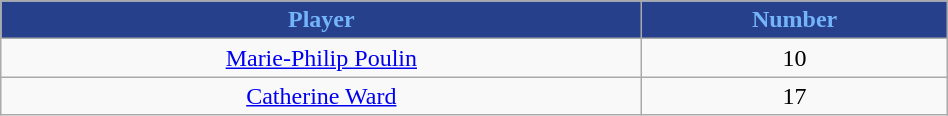<table class="wikitable" width="50%">
<tr align="center"  style="background:#27408B;color:#74B4FA;">
<td><strong>Player</strong></td>
<td><strong>Number</strong></td>
</tr>
<tr align="center" bgcolor="">
<td><a href='#'>Marie-Philip Poulin</a></td>
<td>10</td>
</tr>
<tr align="center" bgcolor="">
<td><a href='#'>Catherine Ward</a></td>
<td>17</td>
</tr>
</table>
